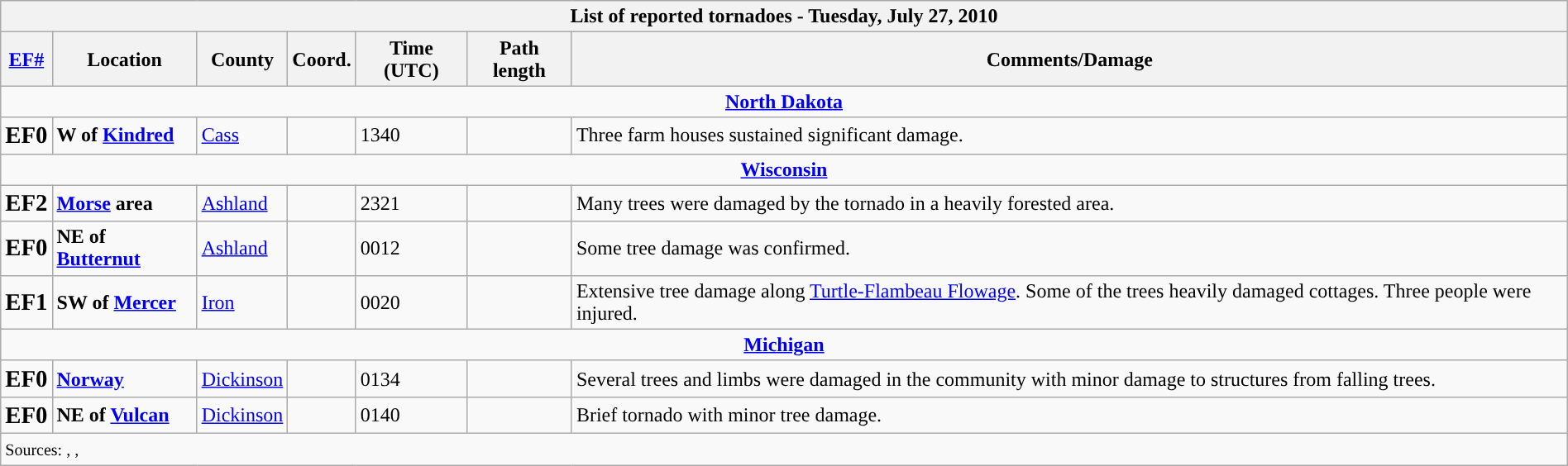<table class="wikitable collapsible" style="width:100%;">
<tr>
<th colspan="7">List of reported tornadoes - Tuesday, July 27, 2010</th>
</tr>
<tr>
<th><a href='#'>EF#</a></th>
<th>Location</th>
<th>County</th>
<th>Coord.</th>
<th>Time (UTC)</th>
<th>Path length</th>
<th>Comments/Damage</th>
</tr>
<tr>
<td colspan="7" style="text-align:center;"><strong><a href='#'>North Dakota</a></strong></td>
</tr>
<tr>
<td><big><strong>EF0</strong></big></td>
<td><strong>W of <a href='#'>Kindred</a></strong></td>
<td><a href='#'>Cass</a></td>
<td></td>
<td>1340</td>
<td></td>
<td>Three farm houses sustained significant damage.</td>
</tr>
<tr>
<td colspan="7" style="text-align:center;"><strong><a href='#'>Wisconsin</a></strong></td>
</tr>
<tr>
<td><big><strong>EF2</strong></big></td>
<td><strong><a href='#'>Morse</a> area</strong></td>
<td><a href='#'>Ashland</a></td>
<td></td>
<td>2321</td>
<td></td>
<td>Many trees were damaged by the tornado in a heavily forested area.</td>
</tr>
<tr>
<td><big><strong>EF0</strong></big></td>
<td><strong>NE of <a href='#'>Butternut</a></strong></td>
<td><a href='#'>Ashland</a></td>
<td></td>
<td>0012</td>
<td></td>
<td>Some tree damage was confirmed.</td>
</tr>
<tr>
<td><big><strong>EF1</strong></big></td>
<td><strong>SW of <a href='#'>Mercer</a></strong></td>
<td><a href='#'>Iron</a></td>
<td></td>
<td>0020</td>
<td></td>
<td>Extensive tree damage along <a href='#'>Turtle-Flambeau Flowage</a>. Some of the trees heavily damaged cottages. Three people were injured.</td>
</tr>
<tr>
<td colspan="7" style="text-align:center;"><strong><a href='#'>Michigan</a></strong></td>
</tr>
<tr>
<td><big><strong>EF0</strong></big></td>
<td><strong><a href='#'>Norway</a></strong></td>
<td><a href='#'>Dickinson</a></td>
<td></td>
<td>0134</td>
<td></td>
<td>Several trees and limbs were damaged in the community with minor damage to structures from falling trees.</td>
</tr>
<tr>
<td><big><strong>EF0</strong></big></td>
<td><strong>NE of <a href='#'>Vulcan</a></strong></td>
<td><a href='#'>Dickinson</a></td>
<td></td>
<td>0140</td>
<td></td>
<td>Brief tornado with minor tree damage.</td>
</tr>
<tr>
<td colspan="7"><small>Sources: , , </small></td>
</tr>
</table>
